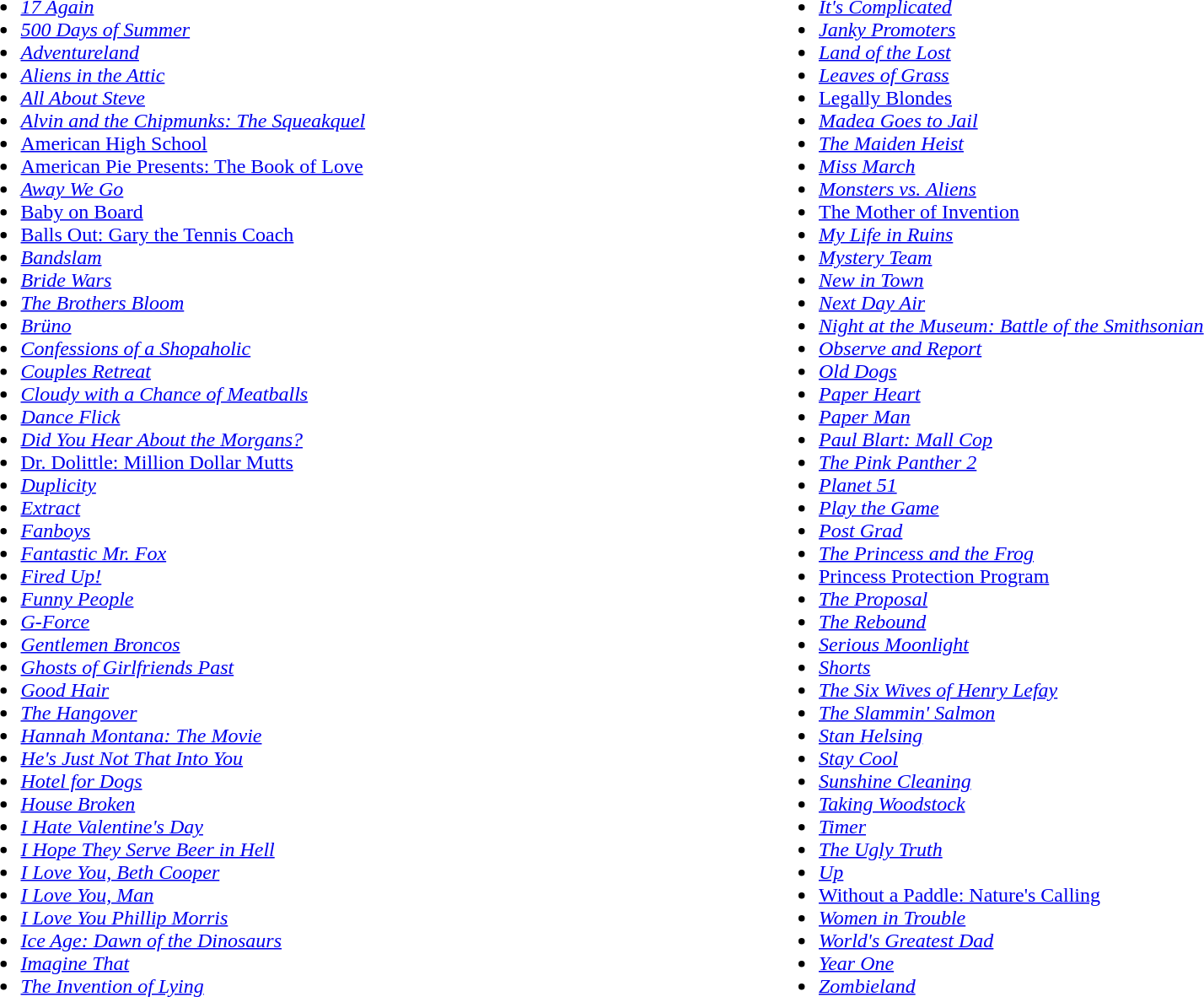<table style="width:100%;">
<tr valign ="top">
<td width=50%><br><ul><li><em><a href='#'>17 Again</a></em></li><li><em><a href='#'>500 Days of Summer</a></em></li><li><em><a href='#'>Adventureland</a></em></li><li><em><a href='#'>Aliens in the Attic</a></em></li><li><em><a href='#'>All About Steve</a></em></li><li><em><a href='#'>Alvin and the Chipmunks: The Squeakquel</a></em></li><li><a href='#'>American High School</a></li><li><a href='#'>American Pie Presents: The Book of Love</a></li><li><em><a href='#'>Away We Go</a></em></li><li><a href='#'>Baby on Board</a></li><li><a href='#'>Balls Out: Gary the Tennis Coach</a></li><li><em><a href='#'>Bandslam</a></em></li><li><em><a href='#'>Bride Wars</a></em></li><li><em><a href='#'>The Brothers Bloom</a></em></li><li><em><a href='#'>Brüno</a></em></li><li><em><a href='#'>Confessions of a Shopaholic</a></em></li><li><em><a href='#'>Couples Retreat</a></em></li><li><em><a href='#'>Cloudy with a Chance of Meatballs</a></em></li><li><em><a href='#'>Dance Flick</a></em></li><li><em><a href='#'>Did You Hear About the Morgans?</a></em></li><li><a href='#'>Dr. Dolittle: Million Dollar Mutts</a></li><li><em><a href='#'>Duplicity</a></em></li><li><em><a href='#'>Extract</a></em></li><li><em><a href='#'>Fanboys</a></em></li><li><em><a href='#'>Fantastic Mr. Fox</a></em></li><li><em><a href='#'>Fired Up!</a></em></li><li><em><a href='#'>Funny People</a></em></li><li><em><a href='#'>G-Force</a></em></li><li><em><a href='#'>Gentlemen Broncos</a></em></li><li><em><a href='#'>Ghosts of Girlfriends Past</a></em></li><li><em><a href='#'>Good Hair</a></em></li><li><em><a href='#'>The Hangover</a></em></li><li><em><a href='#'>Hannah Montana: The Movie</a></em></li><li><em><a href='#'>He's Just Not That Into You</a></em></li><li><em><a href='#'>Hotel for Dogs</a></em></li><li><em><a href='#'>House Broken</a></em></li><li><em><a href='#'>I Hate Valentine's Day</a></em></li><li><em><a href='#'>I Hope They Serve Beer in Hell</a></em></li><li><em><a href='#'>I Love You, Beth Cooper</a></em></li><li><em><a href='#'>I Love You, Man</a></em></li><li><em><a href='#'>I Love You Phillip Morris</a></em></li><li><em><a href='#'>Ice Age: Dawn of the Dinosaurs</a></em></li><li><em><a href='#'>Imagine That</a></em></li><li><em><a href='#'>The Invention of Lying</a></em></li></ul></td>
<td width=50%><br><ul><li><em><a href='#'>It's Complicated</a></em></li><li><em><a href='#'>Janky Promoters</a></em></li><li><em><a href='#'>Land of the Lost</a></em></li><li><em><a href='#'>Leaves of Grass</a></em></li><li><a href='#'>Legally Blondes</a></li><li><em><a href='#'>Madea Goes to Jail</a></em></li><li><em><a href='#'>The Maiden Heist</a></em></li><li><em><a href='#'>Miss March</a></em></li><li><em><a href='#'>Monsters vs. Aliens</a></em></li><li><a href='#'>The Mother of Invention</a></li><li><em><a href='#'>My Life in Ruins</a></em></li><li><em><a href='#'>Mystery Team</a></em></li><li><em><a href='#'>New in Town</a></em></li><li><em><a href='#'>Next Day Air</a></em></li><li><em><a href='#'>Night at the Museum: Battle of the Smithsonian</a></em></li><li><em><a href='#'>Observe and Report</a></em></li><li><em><a href='#'>Old Dogs</a></em></li><li><em><a href='#'>Paper Heart</a></em></li><li><em><a href='#'>Paper Man</a></em></li><li><em><a href='#'>Paul Blart: Mall Cop</a></em></li><li><em><a href='#'>The Pink Panther 2</a></em></li><li><em><a href='#'>Planet 51</a></em></li><li><em><a href='#'>Play the Game</a></em></li><li><em><a href='#'>Post Grad</a></em></li><li><em><a href='#'>The Princess and the Frog</a></em></li><li><a href='#'>Princess Protection Program</a></li><li><em><a href='#'>The Proposal</a></em></li><li><em><a href='#'>The Rebound</a></em></li><li><em><a href='#'>Serious Moonlight</a></em></li><li><em><a href='#'>Shorts</a></em></li><li><em><a href='#'>The Six Wives of Henry Lefay</a></em></li><li><em><a href='#'>The Slammin' Salmon</a></em></li><li><em><a href='#'>Stan Helsing</a></em></li><li><em><a href='#'>Stay Cool</a></em></li><li><em><a href='#'>Sunshine Cleaning</a></em></li><li><em><a href='#'>Taking Woodstock</a></em></li><li><em><a href='#'>Timer</a></em></li><li><em><a href='#'>The Ugly Truth</a></em></li><li><em><a href='#'>Up</a></em></li><li><a href='#'>Without a Paddle: Nature's Calling</a></li><li><em><a href='#'>Women in Trouble</a></em></li><li><em><a href='#'>World's Greatest Dad</a></em></li><li><em><a href='#'>Year One</a></em></li><li><em><a href='#'>Zombieland</a></em></li></ul></td>
</tr>
</table>
